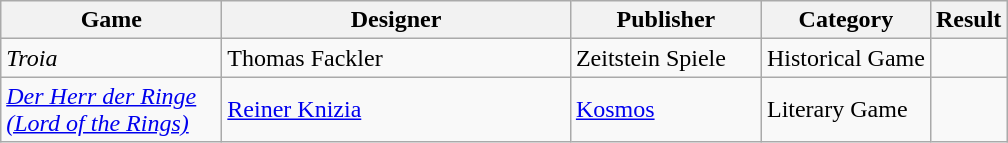<table class="wikitable">
<tr>
<th style="width:140px;">Game</th>
<th style="width:225px;">Designer</th>
<th style="width:120px;">Publisher</th>
<th>Category</th>
<th>Result</th>
</tr>
<tr>
<td><em>Troia</em></td>
<td>Thomas Fackler</td>
<td>Zeitstein Spiele</td>
<td>Historical Game</td>
<td></td>
</tr>
<tr>
<td><em><a href='#'>Der Herr der Ringe (Lord of the Rings)</a></em></td>
<td><a href='#'>Reiner Knizia</a></td>
<td><a href='#'>Kosmos</a></td>
<td>Literary Game</td>
<td></td>
</tr>
</table>
